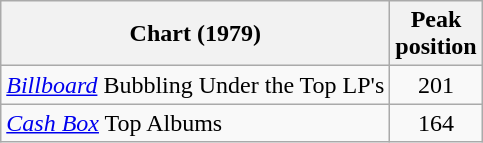<table class="wikitable" style="text-align:center">
<tr>
<th>Chart (1979)</th>
<th>Peak<br>position</th>
</tr>
<tr>
<td align="left"><em><a href='#'>Billboard</a></em> Bubbling Under the Top LP's</td>
<td>201</td>
</tr>
<tr>
<td align="left"><em><a href='#'>Cash Box</a></em> Top Albums</td>
<td>164</td>
</tr>
</table>
